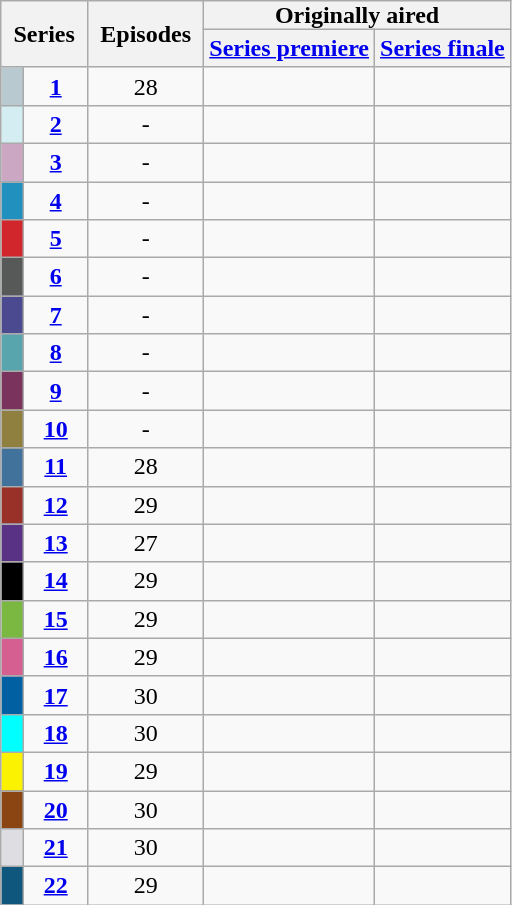<table class="wikitable" style="text-align: center;">
<tr>
<th style="padding: 0 8px;" rowspan="2" colspan="2">Series</th>
<th style="padding: 0 8px;" rowspan="2">Episodes</th>
<th style="padding: 0 8px;" colspan="2">Originally aired</th>
</tr>
<tr>
<th><a href='#'>Series premiere</a></th>
<th><a href='#'>Series finale</a></th>
</tr>
<tr>
<td style="background-color:#b8cacf; width:8px;"></td>
<td><strong><a href='#'>1</a></strong></td>
<td>28</td>
<td></td>
<td></td>
</tr>
<tr>
<td style="background-color:#d3edf2; width:8px;"></td>
<td><strong><a href='#'>2</a></strong></td>
<td>-</td>
<td></td>
<td></td>
</tr>
<tr>
<td style="background-color:#cca7c4; width:8px;"></td>
<td><strong><a href='#'>3</a></strong></td>
<td>-</td>
<td></td>
<td></td>
</tr>
<tr>
<td style="background-color:#2290bf; width:8px;"></td>
<td><strong><a href='#'>4</a></strong></td>
<td>-</td>
<td></td>
<td></td>
</tr>
<tr>
<td style="background-color:#d1262b; width:8px;"></td>
<td><strong><a href='#'>5</a></strong></td>
<td>-</td>
<td></td>
<td></td>
</tr>
<tr>
<td style="background-color:#575959; width:8px;"></td>
<td><strong><a href='#'>6</a></strong></td>
<td>-</td>
<td></td>
<td></td>
</tr>
<tr>
<td style="background-color:#4b498f; width:8px;"></td>
<td><strong><a href='#'>7</a></strong></td>
<td>-</td>
<td></td>
<td></td>
</tr>
<tr>
<td style="background-color:#58a5ad; width:8px;"></td>
<td><strong><a href='#'>8</a></strong></td>
<td>-</td>
<td></td>
<td></td>
</tr>
<tr>
<td style="background-color:#7a335d; width:8px;"></td>
<td><strong><a href='#'>9</a></strong></td>
<td>-</td>
<td></td>
<td></td>
</tr>
<tr>
<td style="background-color:#8f803f; width:8px;"></td>
<td><strong><a href='#'>10</a></strong></td>
<td>-</td>
<td></td>
<td></td>
</tr>
<tr>
<td style="background-color:#40729c; width:8px;"></td>
<td><strong><a href='#'>11</a></strong></td>
<td>28</td>
<td></td>
<td></td>
</tr>
<tr>
<td style="background-color:#993129; width:8px;"></td>
<td><strong><a href='#'>12</a></strong></td>
<td>29</td>
<td></td>
<td></td>
</tr>
<tr>
<td style="background-color:#593285; width:8px;"></td>
<td><strong><a href='#'>13</a></strong></td>
<td>27</td>
<td></td>
<td></td>
</tr>
<tr>
<td style="background-color:#000000; width:8px;"></td>
<td><strong><a href='#'>14</a></strong></td>
<td>29</td>
<td></td>
<td></td>
</tr>
<tr>
<td style="background-color:#7bb842; width:8px;"></td>
<td><strong><a href='#'>15</a></strong></td>
<td>29</td>
<td></td>
<td></td>
</tr>
<tr>
<td style="background-color:#d45f90; width:8px;"></td>
<td><strong><a href='#'>16</a></strong></td>
<td>29</td>
<td></td>
<td></td>
</tr>
<tr>
<td style="background-color:#0160a2; width:8px;"></td>
<td><strong><a href='#'>17</a></strong></td>
<td>30</td>
<td></td>
<td></td>
</tr>
<tr>
<td style="background-color:#00ffff; width:8px;"></td>
<td><strong><a href='#'>18</a></strong></td>
<td>30</td>
<td></td>
<td></td>
</tr>
<tr>
<td style="background-color:#fbf201; width:8px;"></td>
<td><strong><a href='#'>19</a></strong></td>
<td>29</td>
<td></td>
<td></td>
</tr>
<tr>
<td style="background-color:#8b4513; width:8px;"></td>
<td><strong><a href='#'>20</a></strong></td>
<td>30</td>
<td></td>
<td></td>
</tr>
<tr>
<td style="background-color:#dedde2; width:8px;"></td>
<td><strong><a href='#'>21</a></strong></td>
<td>30</td>
<td></td>
<td></td>
</tr>
<tr>
<td style="background-color:#10577d; width:8px;"></td>
<td><strong><a href='#'>22</a></strong></td>
<td>29</td>
<td></td>
<td></td>
</tr>
</table>
